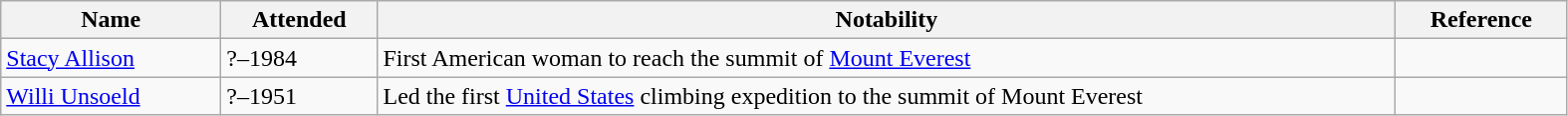<table class="wikitable sortable" style="width:83%">
<tr>
<th width="*">Name</th>
<th width="10%">Attended</th>
<th width="65%">Notability</th>
<th width="*">Reference</th>
</tr>
<tr valign="top">
<td><a href='#'>Stacy Allison</a></td>
<td>?–1984</td>
<td>First American woman to reach the summit of <a href='#'>Mount Everest</a></td>
<td></td>
</tr>
<tr>
<td><a href='#'>Willi Unsoeld</a></td>
<td>?–1951</td>
<td>Led the first <a href='#'>United States</a> climbing expedition to the summit of Mount Everest</td>
<td></td>
</tr>
</table>
